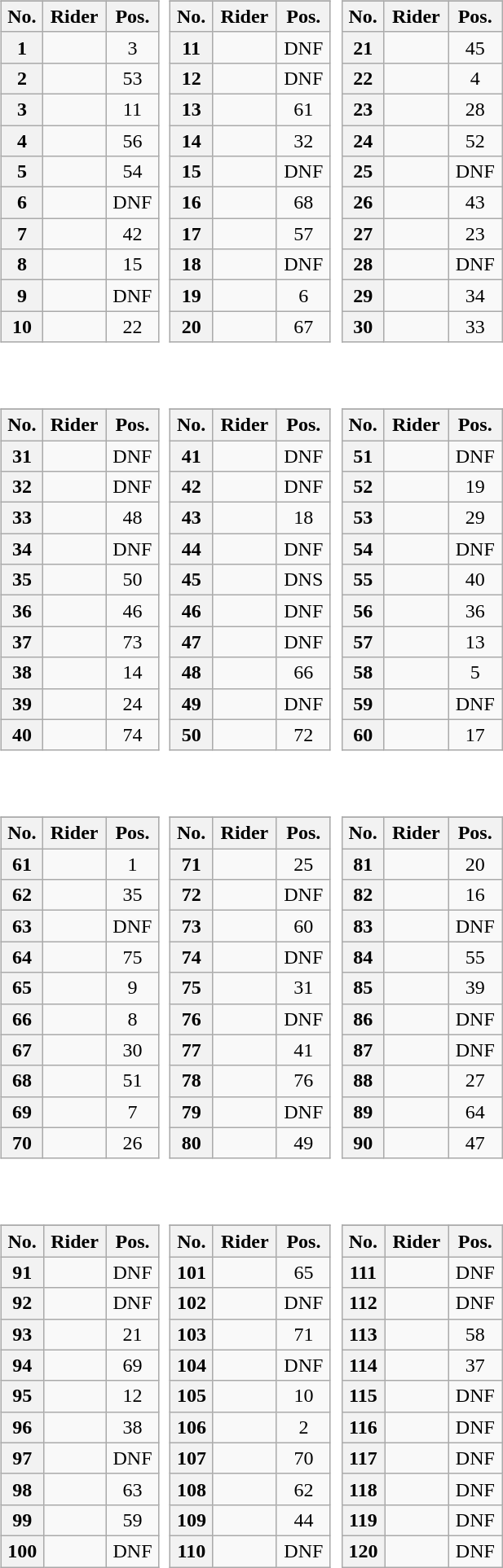<table>
<tr valign="top">
<td style="width:33%;"><br><table class="wikitable plainrowheaders" style="width:97%">
<tr>
</tr>
<tr style="text-align:center;">
<th scope="col">No.</th>
<th scope="col">Rider</th>
<th scope="col">Pos.</th>
</tr>
<tr>
<th scope="row" style="text-align:center;">1</th>
<td></td>
<td style="text-align:center;">3</td>
</tr>
<tr>
<th scope="row" style="text-align:center;">2</th>
<td></td>
<td style="text-align:center;">53</td>
</tr>
<tr>
<th scope="row" style="text-align:center;">3</th>
<td></td>
<td style="text-align:center;">11</td>
</tr>
<tr>
<th scope="row" style="text-align:center;">4</th>
<td></td>
<td style="text-align:center;">56</td>
</tr>
<tr>
<th scope="row" style="text-align:center;">5</th>
<td></td>
<td style="text-align:center;">54</td>
</tr>
<tr>
<th scope="row" style="text-align:center;">6</th>
<td></td>
<td style="text-align:center;">DNF</td>
</tr>
<tr>
<th scope="row" style="text-align:center;">7</th>
<td></td>
<td style="text-align:center;">42</td>
</tr>
<tr>
<th scope="row" style="text-align:center;">8</th>
<td></td>
<td style="text-align:center;">15</td>
</tr>
<tr>
<th scope="row" style="text-align:center;">9</th>
<td></td>
<td style="text-align:center;">DNF</td>
</tr>
<tr>
<th scope="row" style="text-align:center;">10</th>
<td></td>
<td style="text-align:center;">22</td>
</tr>
</table>
</td>
<td><br><table class="wikitable plainrowheaders" style="width:97%">
<tr>
</tr>
<tr style="text-align:center;">
<th scope="col">No.</th>
<th scope="col">Rider</th>
<th scope="col">Pos.</th>
</tr>
<tr>
<th scope="row" style="text-align:center;">11</th>
<td></td>
<td style="text-align:center;">DNF</td>
</tr>
<tr>
<th scope="row" style="text-align:center;">12</th>
<td></td>
<td style="text-align:center;">DNF</td>
</tr>
<tr>
<th scope="row" style="text-align:center;">13</th>
<td></td>
<td style="text-align:center;">61</td>
</tr>
<tr>
<th scope="row" style="text-align:center;">14</th>
<td></td>
<td style="text-align:center;">32</td>
</tr>
<tr>
<th scope="row" style="text-align:center;">15</th>
<td></td>
<td style="text-align:center;">DNF</td>
</tr>
<tr>
<th scope="row" style="text-align:center;">16</th>
<td></td>
<td style="text-align:center;">68</td>
</tr>
<tr>
<th scope="row" style="text-align:center;">17</th>
<td></td>
<td style="text-align:center;">57</td>
</tr>
<tr>
<th scope="row" style="text-align:center;">18</th>
<td></td>
<td style="text-align:center;">DNF</td>
</tr>
<tr>
<th scope="row" style="text-align:center;">19</th>
<td></td>
<td style="text-align:center;">6</td>
</tr>
<tr>
<th scope="row" style="text-align:center;">20</th>
<td></td>
<td style="text-align:center;">67</td>
</tr>
</table>
</td>
<td><br><table class="wikitable plainrowheaders" style="width:97%">
<tr>
</tr>
<tr style="text-align:center;">
<th scope="col">No.</th>
<th scope="col">Rider</th>
<th scope="col">Pos.</th>
</tr>
<tr>
<th scope="row" style="text-align:center;">21</th>
<td></td>
<td style="text-align:center;">45</td>
</tr>
<tr>
<th scope="row" style="text-align:center;">22</th>
<td></td>
<td style="text-align:center;">4</td>
</tr>
<tr>
<th scope="row" style="text-align:center;">23</th>
<td></td>
<td style="text-align:center;">28</td>
</tr>
<tr>
<th scope="row" style="text-align:center;">24</th>
<td></td>
<td style="text-align:center;">52</td>
</tr>
<tr>
<th scope="row" style="text-align:center;">25</th>
<td></td>
<td style="text-align:center;">DNF</td>
</tr>
<tr>
<th scope="row" style="text-align:center;">26</th>
<td></td>
<td style="text-align:center;">43</td>
</tr>
<tr>
<th scope="row" style="text-align:center;">27</th>
<td></td>
<td style="text-align:center;">23</td>
</tr>
<tr>
<th scope="row" style="text-align:center;">28</th>
<td></td>
<td style="text-align:center;">DNF</td>
</tr>
<tr>
<th scope="row" style="text-align:center;">29</th>
<td></td>
<td style="text-align:center;">34</td>
</tr>
<tr>
<th scope="row" style="text-align:center;">30</th>
<td></td>
<td style="text-align:center;">33</td>
</tr>
</table>
</td>
</tr>
<tr valign="top">
<td><br><table class="wikitable plainrowheaders" style="width:97%">
<tr>
</tr>
<tr style="text-align:center;">
<th scope="col">No.</th>
<th scope="col">Rider</th>
<th scope="col">Pos.</th>
</tr>
<tr>
<th scope="row" style="text-align:center;">31</th>
<td></td>
<td style="text-align:center;">DNF</td>
</tr>
<tr>
<th scope="row" style="text-align:center;">32</th>
<td></td>
<td style="text-align:center;">DNF</td>
</tr>
<tr>
<th scope="row" style="text-align:center;">33</th>
<td></td>
<td style="text-align:center;">48</td>
</tr>
<tr>
<th scope="row" style="text-align:center;">34</th>
<td></td>
<td style="text-align:center;">DNF</td>
</tr>
<tr>
<th scope="row" style="text-align:center;">35</th>
<td></td>
<td style="text-align:center;">50</td>
</tr>
<tr>
<th scope="row" style="text-align:center;">36</th>
<td></td>
<td style="text-align:center;">46</td>
</tr>
<tr>
<th scope="row" style="text-align:center;">37</th>
<td></td>
<td style="text-align:center;">73</td>
</tr>
<tr>
<th scope="row" style="text-align:center;">38</th>
<td></td>
<td style="text-align:center;">14</td>
</tr>
<tr>
<th scope="row" style="text-align:center;">39</th>
<td></td>
<td style="text-align:center;">24</td>
</tr>
<tr>
<th scope="row" style="text-align:center;">40</th>
<td></td>
<td style="text-align:center;">74</td>
</tr>
</table>
</td>
<td><br><table class="wikitable plainrowheaders" style="width:97%">
<tr>
</tr>
<tr style="text-align:center;">
<th scope="col">No.</th>
<th scope="col">Rider</th>
<th scope="col">Pos.</th>
</tr>
<tr>
<th scope="row" style="text-align:center;">41</th>
<td></td>
<td style="text-align:center;">DNF</td>
</tr>
<tr>
<th scope="row" style="text-align:center;">42</th>
<td></td>
<td style="text-align:center;">DNF</td>
</tr>
<tr>
<th scope="row" style="text-align:center;">43</th>
<td></td>
<td style="text-align:center;">18</td>
</tr>
<tr>
<th scope="row" style="text-align:center;">44</th>
<td></td>
<td style="text-align:center;">DNF</td>
</tr>
<tr>
<th scope="row" style="text-align:center;">45</th>
<td></td>
<td style="text-align:center;">DNS</td>
</tr>
<tr>
<th scope="row" style="text-align:center;">46</th>
<td></td>
<td style="text-align:center;">DNF</td>
</tr>
<tr>
<th scope="row" style="text-align:center;">47</th>
<td></td>
<td style="text-align:center;">DNF</td>
</tr>
<tr>
<th scope="row" style="text-align:center;">48</th>
<td></td>
<td style="text-align:center;">66</td>
</tr>
<tr>
<th scope="row" style="text-align:center;">49</th>
<td></td>
<td style="text-align:center;">DNF</td>
</tr>
<tr>
<th scope="row" style="text-align:center;">50</th>
<td></td>
<td style="text-align:center;">72</td>
</tr>
</table>
</td>
<td><br><table class="wikitable plainrowheaders" style="width:97%">
<tr>
</tr>
<tr style="text-align:center;">
<th scope="col">No.</th>
<th scope="col">Rider</th>
<th scope="col">Pos.</th>
</tr>
<tr>
<th scope="row" style="text-align:center;">51</th>
<td></td>
<td style="text-align:center;">DNF</td>
</tr>
<tr>
<th scope="row" style="text-align:center;">52</th>
<td></td>
<td style="text-align:center;">19</td>
</tr>
<tr>
<th scope="row" style="text-align:center;">53</th>
<td></td>
<td style="text-align:center;">29</td>
</tr>
<tr>
<th scope="row" style="text-align:center;">54</th>
<td></td>
<td style="text-align:center;">DNF</td>
</tr>
<tr>
<th scope="row" style="text-align:center;">55</th>
<td></td>
<td style="text-align:center;">40</td>
</tr>
<tr>
<th scope="row" style="text-align:center;">56</th>
<td></td>
<td style="text-align:center;">36</td>
</tr>
<tr>
<th scope="row" style="text-align:center;">57</th>
<td></td>
<td style="text-align:center;">13</td>
</tr>
<tr>
<th scope="row" style="text-align:center;">58</th>
<td></td>
<td style="text-align:center;">5</td>
</tr>
<tr>
<th scope="row" style="text-align:center;">59</th>
<td></td>
<td style="text-align:center;">DNF</td>
</tr>
<tr>
<th scope="row" style="text-align:center;">60</th>
<td></td>
<td style="text-align:center;">17</td>
</tr>
</table>
</td>
</tr>
<tr valign="top">
<td><br><table class="wikitable plainrowheaders" style="width:97%">
<tr>
</tr>
<tr style="text-align:center;">
<th scope="col">No.</th>
<th scope="col">Rider</th>
<th scope="col">Pos.</th>
</tr>
<tr>
<th scope="row" style="text-align:center;">61</th>
<td></td>
<td style="text-align:center;">1</td>
</tr>
<tr>
<th scope="row" style="text-align:center;">62</th>
<td></td>
<td style="text-align:center;">35</td>
</tr>
<tr>
<th scope="row" style="text-align:center;">63</th>
<td></td>
<td style="text-align:center;">DNF</td>
</tr>
<tr>
<th scope="row" style="text-align:center;">64</th>
<td></td>
<td style="text-align:center;">75</td>
</tr>
<tr>
<th scope="row" style="text-align:center;">65</th>
<td></td>
<td style="text-align:center;">9</td>
</tr>
<tr>
<th scope="row" style="text-align:center;">66</th>
<td></td>
<td style="text-align:center;">8</td>
</tr>
<tr>
<th scope="row" style="text-align:center;">67</th>
<td></td>
<td style="text-align:center;">30</td>
</tr>
<tr>
<th scope="row" style="text-align:center;">68</th>
<td></td>
<td style="text-align:center;">51</td>
</tr>
<tr>
<th scope="row" style="text-align:center;">69</th>
<td></td>
<td style="text-align:center;">7</td>
</tr>
<tr>
<th scope="row" style="text-align:center;">70</th>
<td></td>
<td style="text-align:center;">26</td>
</tr>
</table>
</td>
<td><br><table class="wikitable plainrowheaders" style="width:97%">
<tr>
</tr>
<tr style="text-align:center;">
<th scope="col">No.</th>
<th scope="col">Rider</th>
<th scope="col">Pos.</th>
</tr>
<tr>
<th scope="row" style="text-align:center;">71</th>
<td></td>
<td style="text-align:center;">25</td>
</tr>
<tr>
<th scope="row" style="text-align:center;">72</th>
<td></td>
<td style="text-align:center;">DNF</td>
</tr>
<tr>
<th scope="row" style="text-align:center;">73</th>
<td></td>
<td style="text-align:center;">60</td>
</tr>
<tr>
<th scope="row" style="text-align:center;">74</th>
<td></td>
<td style="text-align:center;">DNF</td>
</tr>
<tr>
<th scope="row" style="text-align:center;">75</th>
<td></td>
<td style="text-align:center;">31</td>
</tr>
<tr>
<th scope="row" style="text-align:center;">76</th>
<td></td>
<td style="text-align:center;">DNF</td>
</tr>
<tr>
<th scope="row" style="text-align:center;">77</th>
<td></td>
<td style="text-align:center;">41</td>
</tr>
<tr>
<th scope="row" style="text-align:center;">78</th>
<td></td>
<td style="text-align:center;">76</td>
</tr>
<tr>
<th scope="row" style="text-align:center;">79</th>
<td></td>
<td style="text-align:center;">DNF</td>
</tr>
<tr>
<th scope="row" style="text-align:center;">80</th>
<td></td>
<td style="text-align:center;">49</td>
</tr>
</table>
</td>
<td><br><table class="wikitable plainrowheaders" style="width:97%">
<tr>
</tr>
<tr style="text-align:center;">
<th scope="col">No.</th>
<th scope="col">Rider</th>
<th scope="col">Pos.</th>
</tr>
<tr>
<th scope="row" style="text-align:center;">81</th>
<td></td>
<td style="text-align:center;">20</td>
</tr>
<tr>
<th scope="row" style="text-align:center;">82</th>
<td></td>
<td style="text-align:center;">16</td>
</tr>
<tr>
<th scope="row" style="text-align:center;">83</th>
<td></td>
<td style="text-align:center;">DNF</td>
</tr>
<tr>
<th scope="row" style="text-align:center;">84</th>
<td></td>
<td style="text-align:center;">55</td>
</tr>
<tr>
<th scope="row" style="text-align:center;">85</th>
<td></td>
<td style="text-align:center;">39</td>
</tr>
<tr>
<th scope="row" style="text-align:center;">86</th>
<td></td>
<td style="text-align:center;">DNF</td>
</tr>
<tr>
<th scope="row" style="text-align:center;">87</th>
<td></td>
<td style="text-align:center;">DNF</td>
</tr>
<tr>
<th scope="row" style="text-align:center;">88</th>
<td></td>
<td style="text-align:center;">27</td>
</tr>
<tr>
<th scope="row" style="text-align:center;">89</th>
<td></td>
<td style="text-align:center;">64</td>
</tr>
<tr>
<th scope="row" style="text-align:center;">90</th>
<td></td>
<td style="text-align:center;">47</td>
</tr>
</table>
</td>
</tr>
<tr valign="top">
<td><br><table class="wikitable plainrowheaders" style="width:97%">
<tr>
</tr>
<tr style="text-align:center;">
<th scope="col">No.</th>
<th scope="col">Rider</th>
<th scope="col">Pos.</th>
</tr>
<tr>
<th scope="row" style="text-align:center;">91</th>
<td></td>
<td style="text-align:center;">DNF</td>
</tr>
<tr>
<th scope="row" style="text-align:center;">92</th>
<td></td>
<td style="text-align:center;">DNF</td>
</tr>
<tr>
<th scope="row" style="text-align:center;">93</th>
<td></td>
<td style="text-align:center;">21</td>
</tr>
<tr>
<th scope="row" style="text-align:center;">94</th>
<td></td>
<td style="text-align:center;">69</td>
</tr>
<tr>
<th scope="row" style="text-align:center;">95</th>
<td></td>
<td style="text-align:center;">12</td>
</tr>
<tr>
<th scope="row" style="text-align:center;">96</th>
<td></td>
<td style="text-align:center;">38</td>
</tr>
<tr>
<th scope="row" style="text-align:center;">97</th>
<td></td>
<td style="text-align:center;">DNF</td>
</tr>
<tr>
<th scope="row" style="text-align:center;">98</th>
<td></td>
<td style="text-align:center;">63</td>
</tr>
<tr>
<th scope="row" style="text-align:center;">99</th>
<td></td>
<td style="text-align:center;">59</td>
</tr>
<tr>
<th scope="row" style="text-align:center;">100</th>
<td></td>
<td style="text-align:center;">DNF</td>
</tr>
</table>
</td>
<td><br><table class="wikitable plainrowheaders" style="width:97%">
<tr>
</tr>
<tr style="text-align:center;">
<th scope="col">No.</th>
<th scope="col">Rider</th>
<th scope="col">Pos.</th>
</tr>
<tr>
<th scope="row" style="text-align:center;">101</th>
<td></td>
<td style="text-align:center;">65</td>
</tr>
<tr>
<th scope="row" style="text-align:center;">102</th>
<td></td>
<td style="text-align:center;">DNF</td>
</tr>
<tr>
<th scope="row" style="text-align:center;">103</th>
<td></td>
<td style="text-align:center;">71</td>
</tr>
<tr>
<th scope="row" style="text-align:center;">104</th>
<td></td>
<td style="text-align:center;">DNF</td>
</tr>
<tr>
<th scope="row" style="text-align:center;">105</th>
<td></td>
<td style="text-align:center;">10</td>
</tr>
<tr>
<th scope="row" style="text-align:center;">106</th>
<td></td>
<td style="text-align:center;">2</td>
</tr>
<tr>
<th scope="row" style="text-align:center;">107</th>
<td></td>
<td style="text-align:center;">70</td>
</tr>
<tr>
<th scope="row" style="text-align:center;">108</th>
<td></td>
<td style="text-align:center;">62</td>
</tr>
<tr>
<th scope="row" style="text-align:center;">109</th>
<td></td>
<td style="text-align:center;">44</td>
</tr>
<tr>
<th scope="row" style="text-align:center;">110</th>
<td></td>
<td style="text-align:center;">DNF</td>
</tr>
</table>
</td>
<td><br><table class="wikitable plainrowheaders" style="width:97%">
<tr>
</tr>
<tr style="text-align:center;">
<th scope="col">No.</th>
<th scope="col">Rider</th>
<th scope="col">Pos.</th>
</tr>
<tr>
<th scope="row" style="text-align:center;">111</th>
<td></td>
<td style="text-align:center;">DNF</td>
</tr>
<tr>
<th scope="row" style="text-align:center;">112</th>
<td></td>
<td style="text-align:center;">DNF</td>
</tr>
<tr>
<th scope="row" style="text-align:center;">113</th>
<td></td>
<td style="text-align:center;">58</td>
</tr>
<tr>
<th scope="row" style="text-align:center;">114</th>
<td></td>
<td style="text-align:center;">37</td>
</tr>
<tr>
<th scope="row" style="text-align:center;">115</th>
<td></td>
<td style="text-align:center;">DNF</td>
</tr>
<tr>
<th scope="row" style="text-align:center;">116</th>
<td></td>
<td style="text-align:center;">DNF</td>
</tr>
<tr>
<th scope="row" style="text-align:center;">117</th>
<td></td>
<td style="text-align:center;">DNF</td>
</tr>
<tr>
<th scope="row" style="text-align:center;">118</th>
<td></td>
<td style="text-align:center;">DNF</td>
</tr>
<tr>
<th scope="row" style="text-align:center;">119</th>
<td></td>
<td style="text-align:center;">DNF</td>
</tr>
<tr>
<th scope="row" style="text-align:center;">120</th>
<td></td>
<td style="text-align:center;">DNF</td>
</tr>
</table>
</td>
</tr>
</table>
